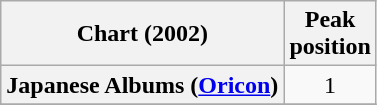<table class="wikitable plainrowheaders" style="text-align:center">
<tr>
<th scope="col">Chart (2002)</th>
<th scope="col">Peak<br>position</th>
</tr>
<tr>
<th scope="row">Japanese Albums (<a href='#'>Oricon</a>)</th>
<td>1</td>
</tr>
<tr>
</tr>
</table>
